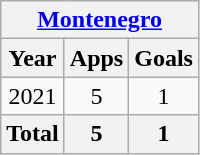<table class="wikitable" style="text-align:center">
<tr>
<th colspan=3><a href='#'>Montenegro</a></th>
</tr>
<tr>
<th>Year</th>
<th>Apps</th>
<th>Goals</th>
</tr>
<tr>
<td>2021</td>
<td>5</td>
<td>1</td>
</tr>
<tr>
<th>Total</th>
<th>5</th>
<th>1</th>
</tr>
</table>
